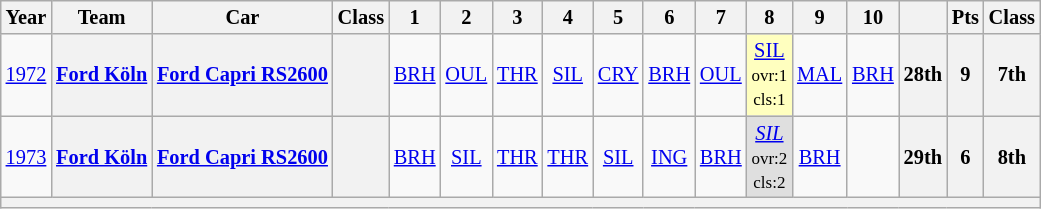<table class="wikitable" style="text-align:center; font-size:85%">
<tr>
<th>Year</th>
<th>Team</th>
<th>Car</th>
<th>Class</th>
<th>1</th>
<th>2</th>
<th>3</th>
<th>4</th>
<th>5</th>
<th>6</th>
<th>7</th>
<th>8</th>
<th>9</th>
<th>10</th>
<th></th>
<th>Pts</th>
<th>Class</th>
</tr>
<tr>
<td><a href='#'>1972</a></td>
<th nowrap><a href='#'>Ford Köln</a></th>
<th nowrap><a href='#'>Ford Capri RS2600</a></th>
<th><span></span></th>
<td><a href='#'>BRH</a></td>
<td><a href='#'>OUL</a></td>
<td><a href='#'>THR</a></td>
<td><a href='#'>SIL</a></td>
<td><a href='#'>CRY</a></td>
<td><a href='#'>BRH</a></td>
<td><a href='#'>OUL</a></td>
<td style="background:#FFFFBF;"><a href='#'>SIL</a><br><small>ovr:1<br>cls:1</small></td>
<td><a href='#'>MAL</a></td>
<td><a href='#'>BRH</a></td>
<th>28th</th>
<th>9</th>
<th>7th</th>
</tr>
<tr>
<td><a href='#'>1973</a></td>
<th nowrap><a href='#'>Ford Köln</a></th>
<th nowrap><a href='#'>Ford Capri RS2600</a></th>
<th><span></span></th>
<td><a href='#'>BRH</a></td>
<td><a href='#'>SIL</a></td>
<td><a href='#'>THR</a></td>
<td><a href='#'>THR</a></td>
<td><a href='#'>SIL</a></td>
<td><a href='#'>ING</a></td>
<td><a href='#'>BRH</a></td>
<td style="background:#DFDFDF;"><em><a href='#'>SIL</a></em><br><small>ovr:2<br>cls:2</small></td>
<td><a href='#'>BRH</a></td>
<td></td>
<th>29th</th>
<th>6</th>
<th>8th</th>
</tr>
<tr>
<th colspan="17"></th>
</tr>
</table>
